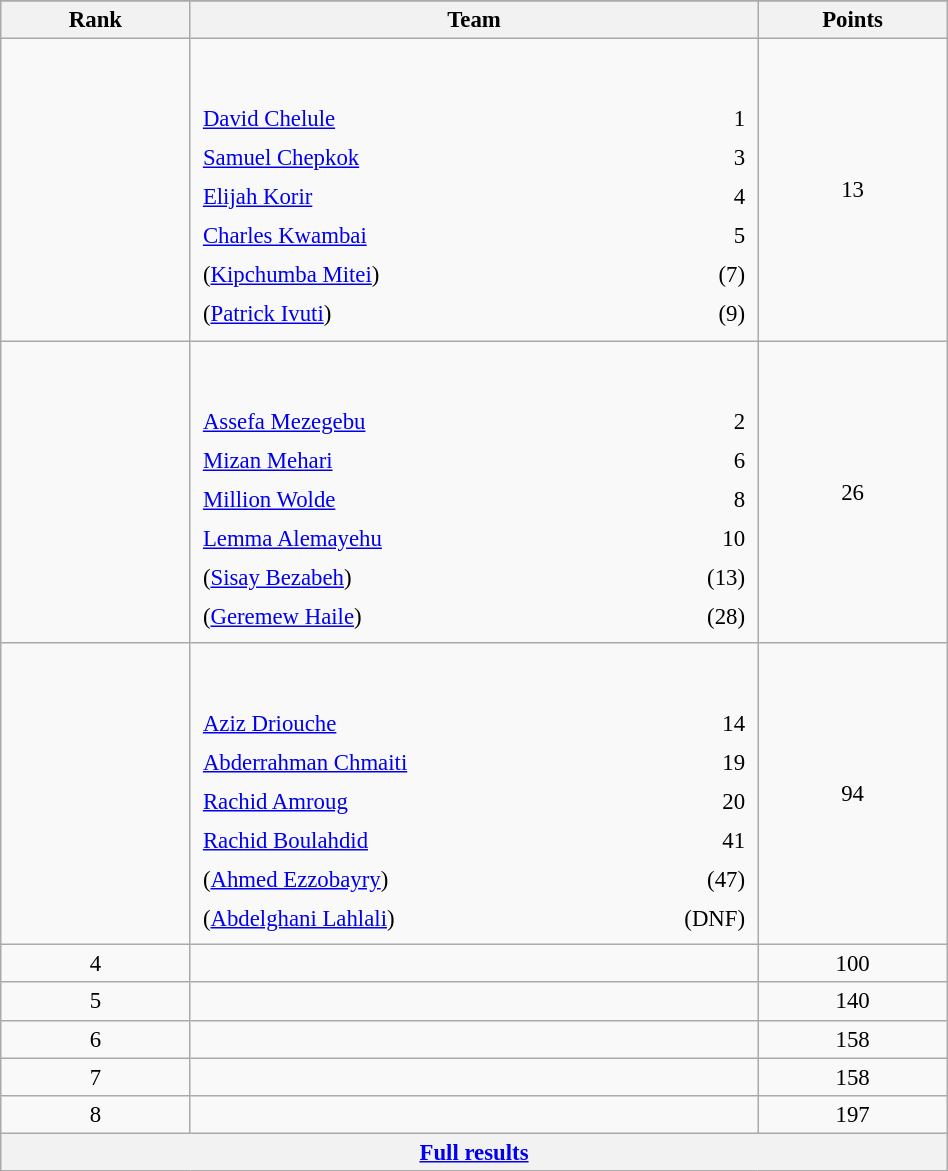<table class="wikitable sortable" style=" text-align:center; font-size:95%;" width="50%">
<tr>
</tr>
<tr>
<th width=10%>Rank</th>
<th width=30%>Team</th>
<th width=10%>Points</th>
</tr>
<tr>
<td align=center></td>
<td align=left> <br><br><table width=100%>
<tr>
<td align=left style="border:0"><a href='#'>David Chelule</a></td>
<td align=right style="border:0">1</td>
</tr>
<tr>
<td align=left style="border:0"><a href='#'>Samuel Chepkok</a></td>
<td align=right style="border:0">3</td>
</tr>
<tr>
<td align=left style="border:0"><a href='#'>Elijah Korir</a></td>
<td align=right style="border:0">4</td>
</tr>
<tr>
<td align=left style="border:0"><a href='#'>Charles Kwambai</a></td>
<td align=right style="border:0">5</td>
</tr>
<tr>
<td align=left style="border:0">(<a href='#'>Kipchumba Mitei</a>)</td>
<td align=right style="border:0">(7)</td>
</tr>
<tr>
<td align=left style="border:0">(<a href='#'>Patrick Ivuti</a>)</td>
<td align=right style="border:0">(9)</td>
</tr>
</table>
</td>
<td>13</td>
</tr>
<tr>
<td align=center></td>
<td align=left> <br><br><table width=100%>
<tr>
<td align=left style="border:0"><a href='#'>Assefa Mezegebu</a></td>
<td align=right style="border:0">2</td>
</tr>
<tr>
<td align=left style="border:0"><a href='#'>Mizan Mehari</a></td>
<td align=right style="border:0">6</td>
</tr>
<tr>
<td align=left style="border:0"><a href='#'>Million Wolde</a></td>
<td align=right style="border:0">8</td>
</tr>
<tr>
<td align=left style="border:0"><a href='#'>Lemma Alemayehu</a></td>
<td align=right style="border:0">10</td>
</tr>
<tr>
<td align=left style="border:0">(<a href='#'>Sisay Bezabeh</a>)</td>
<td align=right style="border:0">(13)</td>
</tr>
<tr>
<td align=left style="border:0">(<a href='#'>Geremew Haile</a>)</td>
<td align=right style="border:0">(28)</td>
</tr>
</table>
</td>
<td>26</td>
</tr>
<tr>
<td align=center></td>
<td align=left> <br><br><table width=100%>
<tr>
<td align=left style="border:0"><a href='#'>Aziz Driouche</a></td>
<td align=right style="border:0">14</td>
</tr>
<tr>
<td align=left style="border:0"><a href='#'>Abderrahman Chmaiti</a></td>
<td align=right style="border:0">19</td>
</tr>
<tr>
<td align=left style="border:0"><a href='#'>Rachid Amroug</a></td>
<td align=right style="border:0">20</td>
</tr>
<tr>
<td align=left style="border:0"><a href='#'>Rachid Boulahdid</a></td>
<td align=right style="border:0">41</td>
</tr>
<tr>
<td align=left style="border:0">(<a href='#'>Ahmed Ezzobayry</a>)</td>
<td align=right style="border:0">(47)</td>
</tr>
<tr>
<td align=left style="border:0">(<a href='#'>Abdelghani Lahlali</a>)</td>
<td align=right style="border:0">(DNF)</td>
</tr>
</table>
</td>
<td>94</td>
</tr>
<tr>
<td align=center>4</td>
<td align=left></td>
<td>100</td>
</tr>
<tr>
<td align=center>5</td>
<td align=left></td>
<td>140</td>
</tr>
<tr>
<td align=center>6</td>
<td align=left></td>
<td>158</td>
</tr>
<tr>
<td align=center>7</td>
<td align=left></td>
<td>158</td>
</tr>
<tr>
<td align=center>8</td>
<td align=left></td>
<td>197</td>
</tr>
<tr class="sortbottom">
<th colspan=3 align=center><a href='#'>Full results</a></th>
</tr>
</table>
